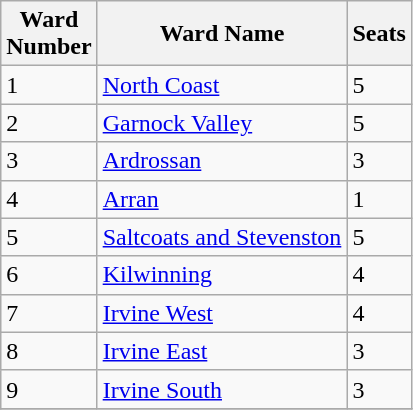<table class="wikitable sortable">
<tr>
<th>Ward<br>Number</th>
<th>Ward Name</th>
<th>Seats</th>
</tr>
<tr>
<td>1</td>
<td><a href='#'>North Coast</a></td>
<td>5</td>
</tr>
<tr>
<td>2</td>
<td><a href='#'>Garnock Valley</a></td>
<td>5</td>
</tr>
<tr>
<td>3</td>
<td><a href='#'>Ardrossan</a></td>
<td>3</td>
</tr>
<tr>
<td>4</td>
<td><a href='#'>Arran</a></td>
<td>1</td>
</tr>
<tr>
<td>5</td>
<td><a href='#'>Saltcoats and Stevenston</a></td>
<td>5</td>
</tr>
<tr>
<td>6</td>
<td><a href='#'>Kilwinning</a></td>
<td>4</td>
</tr>
<tr>
<td>7</td>
<td><a href='#'>Irvine West</a></td>
<td>4</td>
</tr>
<tr>
<td>8</td>
<td><a href='#'>Irvine East</a></td>
<td>3</td>
</tr>
<tr>
<td>9</td>
<td><a href='#'>Irvine South</a></td>
<td>3</td>
</tr>
<tr>
</tr>
</table>
